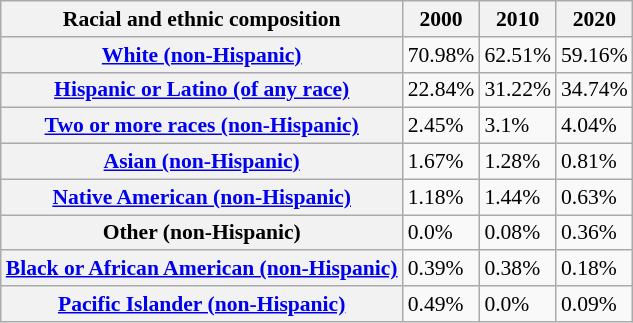<table class="wikitable sortable collapsible" style="font-size: 90%;">
<tr>
<th>Racial and ethnic composition</th>
<th>2000</th>
<th>2010</th>
<th>2020</th>
</tr>
<tr>
<th><a href='#'>White (non-Hispanic)</a></th>
<td>70.98%</td>
<td>62.51%</td>
<td>59.16%</td>
</tr>
<tr>
<th><a href='#'>Hispanic or Latino (of any race)</a></th>
<td>22.84%</td>
<td>31.22%</td>
<td>34.74%</td>
</tr>
<tr>
<th><a href='#'>Two or more races (non-Hispanic)</a></th>
<td>2.45%</td>
<td>3.1%</td>
<td>4.04%</td>
</tr>
<tr>
<th><a href='#'>Asian (non-Hispanic)</a></th>
<td>1.67%</td>
<td>1.28%</td>
<td>0.81%</td>
</tr>
<tr>
<th><a href='#'>Native American (non-Hispanic)</a></th>
<td>1.18%</td>
<td>1.44%</td>
<td>0.63%</td>
</tr>
<tr>
<th>Other (non-Hispanic)</th>
<td>0.0%</td>
<td>0.08%</td>
<td>0.36%</td>
</tr>
<tr>
<th><a href='#'>Black or African American (non-Hispanic)</a></th>
<td>0.39%</td>
<td>0.38%</td>
<td>0.18%</td>
</tr>
<tr>
<th><a href='#'>Pacific Islander (non-Hispanic)</a></th>
<td>0.49%</td>
<td>0.0%</td>
<td>0.09%</td>
</tr>
</table>
